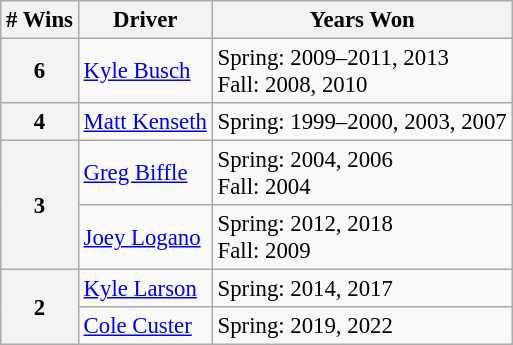<table class="wikitable" style="font-size: 95%;">
<tr>
<th># Wins</th>
<th>Driver</th>
<th>Years Won</th>
</tr>
<tr>
<th>6</th>
<td><a href='#'>Kyle Busch</a></td>
<td>Spring: 2009–2011, 2013<br>Fall: 2008, 2010</td>
</tr>
<tr>
<th>4</th>
<td><a href='#'>Matt Kenseth</a></td>
<td>Spring: 1999–2000, 2003, 2007</td>
</tr>
<tr>
<th rowspan="2">3</th>
<td><a href='#'>Greg Biffle</a></td>
<td>Spring: 2004, 2006<br>Fall: 2004</td>
</tr>
<tr>
<td><a href='#'>Joey Logano</a></td>
<td>Spring: 2012, 2018<br>Fall: 2009</td>
</tr>
<tr>
<th rowspan="2">2</th>
<td><a href='#'>Kyle Larson</a></td>
<td>Spring: 2014, 2017</td>
</tr>
<tr>
<td><a href='#'>Cole Custer</a></td>
<td>Spring: 2019, 2022</td>
</tr>
</table>
